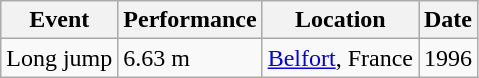<table class=wikitable>
<tr>
<th scope="col">Event</th>
<th scope="col">Performance</th>
<th scope="col">Location</th>
<th scope="col">Date</th>
</tr>
<tr>
<td>Long jump</td>
<td>6.63 m</td>
<td><a href='#'>Belfort</a>, France</td>
<td>1996</td>
</tr>
</table>
